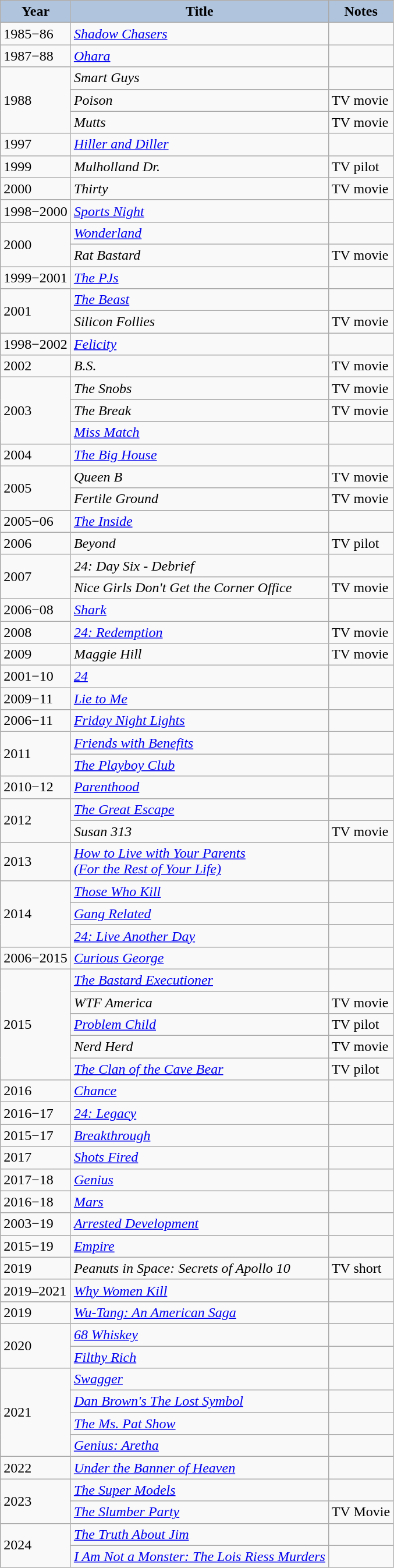<table class="wikitable">
<tr align="center">
<th style="background:#B0C4DE;">Year</th>
<th style="background:#B0C4DE;">Title</th>
<th style="background:#B0C4DE;">Notes</th>
</tr>
<tr>
<td>1985−86</td>
<td><em><a href='#'>Shadow Chasers</a></em></td>
<td></td>
</tr>
<tr>
<td>1987−88</td>
<td><em><a href='#'>Ohara</a></em></td>
<td></td>
</tr>
<tr>
<td rowspan=3>1988</td>
<td><em>Smart Guys</em></td>
<td></td>
</tr>
<tr>
<td><em>Poison</em></td>
<td>TV movie</td>
</tr>
<tr>
<td><em>Mutts</em></td>
<td>TV movie</td>
</tr>
<tr>
<td>1997</td>
<td><em><a href='#'>Hiller and Diller</a></em></td>
<td></td>
</tr>
<tr>
<td>1999</td>
<td><em>Mulholland Dr.</em></td>
<td>TV pilot</td>
</tr>
<tr>
<td>2000</td>
<td><em>Thirty</em></td>
<td>TV movie</td>
</tr>
<tr>
<td>1998−2000</td>
<td><em><a href='#'>Sports Night</a></em></td>
<td></td>
</tr>
<tr>
<td rowspan=2>2000</td>
<td><em><a href='#'>Wonderland</a></em></td>
<td></td>
</tr>
<tr>
<td><em>Rat Bastard</em></td>
<td>TV movie</td>
</tr>
<tr>
<td>1999−2001</td>
<td><em><a href='#'>The PJs</a></em></td>
<td></td>
</tr>
<tr>
<td rowspan=2>2001</td>
<td><em><a href='#'>The Beast</a></em></td>
<td></td>
</tr>
<tr>
<td><em>Silicon Follies</em></td>
<td>TV movie</td>
</tr>
<tr>
<td>1998−2002</td>
<td><em><a href='#'>Felicity</a></em></td>
<td></td>
</tr>
<tr>
<td>2002</td>
<td><em>B.S.</em></td>
<td>TV movie</td>
</tr>
<tr>
<td rowspan=3>2003</td>
<td><em>The Snobs</em></td>
<td>TV movie</td>
</tr>
<tr>
<td><em>The Break</em></td>
<td>TV movie</td>
</tr>
<tr>
<td><em><a href='#'>Miss Match</a></em></td>
<td></td>
</tr>
<tr>
<td>2004</td>
<td><em><a href='#'>The Big House</a></em></td>
<td></td>
</tr>
<tr>
<td rowspan=2>2005</td>
<td><em>Queen B</em></td>
<td>TV movie</td>
</tr>
<tr>
<td><em>Fertile Ground</em></td>
<td>TV movie</td>
</tr>
<tr>
<td>2005−06</td>
<td><em><a href='#'>The Inside</a></em></td>
<td></td>
</tr>
<tr>
<td>2006</td>
<td><em>Beyond</em></td>
<td>TV pilot</td>
</tr>
<tr>
<td rowspan=2>2007</td>
<td><em>24: Day Six - Debrief</em></td>
<td></td>
</tr>
<tr>
<td><em>Nice Girls Don't Get the Corner Office</em></td>
<td>TV movie</td>
</tr>
<tr>
<td>2006−08</td>
<td><em><a href='#'>Shark</a></em></td>
<td></td>
</tr>
<tr>
<td>2008</td>
<td><em><a href='#'>24: Redemption</a></em></td>
<td>TV movie</td>
</tr>
<tr>
<td>2009</td>
<td><em>Maggie Hill</em></td>
<td>TV movie</td>
</tr>
<tr>
<td>2001−10</td>
<td><em><a href='#'>24</a></em></td>
<td></td>
</tr>
<tr>
<td>2009−11</td>
<td><em><a href='#'>Lie to Me</a></em></td>
<td></td>
</tr>
<tr>
<td>2006−11</td>
<td><em><a href='#'>Friday Night Lights</a></em></td>
<td></td>
</tr>
<tr>
<td rowspan=2>2011</td>
<td><em><a href='#'>Friends with Benefits</a></em></td>
<td></td>
</tr>
<tr>
<td><em><a href='#'>The Playboy Club</a></em></td>
<td></td>
</tr>
<tr>
<td>2010−12</td>
<td><em><a href='#'>Parenthood</a></em></td>
<td></td>
</tr>
<tr>
<td rowspan=2>2012</td>
<td><em><a href='#'>The Great Escape</a></em></td>
<td></td>
</tr>
<tr>
<td><em>Susan 313</em></td>
<td>TV movie</td>
</tr>
<tr>
<td>2013</td>
<td><em><a href='#'>How to Live with Your Parents<br>(For the Rest of Your Life)</a></em></td>
<td></td>
</tr>
<tr>
<td rowspan=3>2014</td>
<td><em><a href='#'>Those Who Kill</a></em></td>
<td></td>
</tr>
<tr>
<td><em><a href='#'>Gang Related</a></em></td>
<td></td>
</tr>
<tr>
<td><em><a href='#'>24: Live Another Day</a></em></td>
<td></td>
</tr>
<tr>
<td>2006−2015</td>
<td><em><a href='#'>Curious George</a></em></td>
<td></td>
</tr>
<tr>
<td rowspan=5>2015</td>
<td><em><a href='#'>The Bastard Executioner</a></em></td>
<td></td>
</tr>
<tr>
<td><em>WTF America</em></td>
<td>TV movie</td>
</tr>
<tr>
<td><em><a href='#'>Problem Child</a></em></td>
<td>TV pilot</td>
</tr>
<tr>
<td><em>Nerd Herd</em></td>
<td>TV movie</td>
</tr>
<tr>
<td><em><a href='#'>The Clan of the Cave Bear</a></em></td>
<td>TV pilot</td>
</tr>
<tr>
<td>2016</td>
<td><em><a href='#'>Chance</a></em></td>
<td></td>
</tr>
<tr>
<td>2016−17</td>
<td><em><a href='#'>24: Legacy</a></em></td>
<td></td>
</tr>
<tr>
<td>2015−17</td>
<td><em><a href='#'>Breakthrough</a></em></td>
<td></td>
</tr>
<tr>
<td>2017</td>
<td><em><a href='#'>Shots Fired</a></em></td>
<td></td>
</tr>
<tr>
<td>2017−18</td>
<td><em><a href='#'>Genius</a></em></td>
<td></td>
</tr>
<tr>
<td>2016−18</td>
<td><em><a href='#'>Mars</a></em></td>
<td></td>
</tr>
<tr>
<td>2003−19</td>
<td><em><a href='#'>Arrested Development</a></em></td>
<td></td>
</tr>
<tr>
<td>2015−19</td>
<td><em><a href='#'>Empire</a></em></td>
<td></td>
</tr>
<tr>
<td>2019</td>
<td><em>Peanuts in Space: Secrets of Apollo 10</em></td>
<td>TV short</td>
</tr>
<tr>
<td>2019–2021</td>
<td><em><a href='#'>Why Women Kill</a></em></td>
<td></td>
</tr>
<tr>
<td>2019</td>
<td><em><a href='#'>Wu-Tang: An American Saga</a></em></td>
<td></td>
</tr>
<tr>
<td rowspan="2">2020</td>
<td><em><a href='#'>68 Whiskey</a></em></td>
<td></td>
</tr>
<tr>
<td><em><a href='#'>Filthy Rich</a></em></td>
<td></td>
</tr>
<tr>
<td rowspan="4">2021</td>
<td><em><a href='#'>Swagger</a></em></td>
<td></td>
</tr>
<tr>
<td><em><a href='#'>Dan Brown's The Lost Symbol</a></em></td>
<td></td>
</tr>
<tr>
<td><em><a href='#'>The Ms. Pat Show</a></em></td>
<td></td>
</tr>
<tr>
<td><em><a href='#'>Genius: Aretha</a></em></td>
<td></td>
</tr>
<tr>
<td>2022</td>
<td><em><a href='#'>Under the Banner of Heaven</a></em></td>
<td></td>
</tr>
<tr>
<td rowspan=2>2023</td>
<td><em><a href='#'>The Super Models</a></em></td>
<td></td>
</tr>
<tr>
<td><em><a href='#'>The Slumber Party</a></em></td>
<td>TV Movie</td>
</tr>
<tr>
<td rowspan=2>2024</td>
<td><em><a href='#'>The Truth About Jim</a></em></td>
<td></td>
</tr>
<tr>
<td><em><a href='#'>I Am Not a Monster: The Lois Riess Murders</a></em></td>
<td></td>
</tr>
</table>
